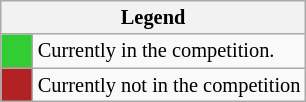<table class="wikitable" style="font-size: 85%">
<tr>
<th colspan=2>Legend</th>
</tr>
<tr>
<td style="background:#32CD32; width:15px;"> </td>
<td>Currently in the competition.</td>
</tr>
<tr>
<td style="background:#B22222; width:15px;"> </td>
<td>Currently not in the competition</td>
</tr>
</table>
